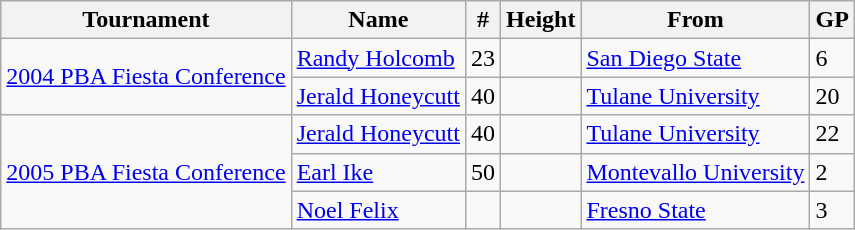<table class="wikitable">
<tr>
<th>Tournament</th>
<th>Name</th>
<th>#</th>
<th>Height</th>
<th>From</th>
<th>GP</th>
</tr>
<tr>
<td rowspan=2><a href='#'>2004 PBA Fiesta Conference</a></td>
<td><a href='#'>Randy Holcomb</a></td>
<td>23</td>
<td></td>
<td><a href='#'>San Diego State</a></td>
<td>6</td>
</tr>
<tr>
<td><a href='#'>Jerald Honeycutt</a></td>
<td>40</td>
<td></td>
<td><a href='#'>Tulane University</a></td>
<td>20</td>
</tr>
<tr>
<td rowspan=3><a href='#'>2005 PBA Fiesta Conference</a></td>
<td><a href='#'>Jerald Honeycutt</a></td>
<td>40</td>
<td></td>
<td><a href='#'>Tulane University</a></td>
<td>22</td>
</tr>
<tr>
<td><a href='#'>Earl Ike</a></td>
<td>50</td>
<td></td>
<td><a href='#'>Montevallo University</a></td>
<td>2</td>
</tr>
<tr>
<td><a href='#'>Noel Felix</a></td>
<td></td>
<td></td>
<td><a href='#'>Fresno State</a></td>
<td>3</td>
</tr>
</table>
